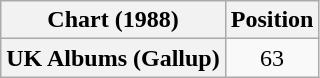<table class="wikitable plainrowheaders" style="text-align:center">
<tr>
<th scope="col">Chart (1988)</th>
<th scope="col">Position</th>
</tr>
<tr>
<th scope="row">UK Albums (Gallup)</th>
<td>63</td>
</tr>
</table>
